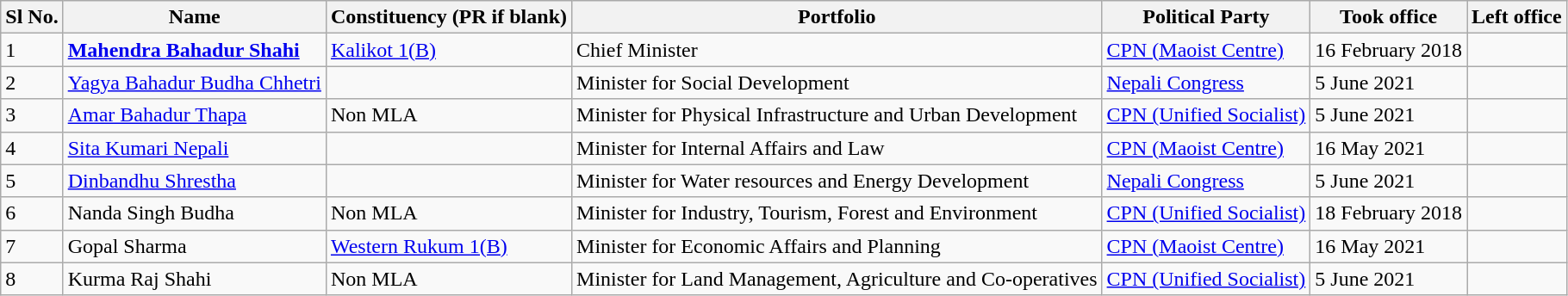<table class="wikitable">
<tr>
<th>Sl No.</th>
<th>Name</th>
<th>Constituency (PR if blank)</th>
<th>Portfolio</th>
<th>Political Party</th>
<th>Took office</th>
<th>Left office</th>
</tr>
<tr>
<td>1</td>
<td><strong><a href='#'>Mahendra Bahadur Shahi</a></strong></td>
<td><a href='#'>Kalikot 1(B)</a></td>
<td>Chief Minister</td>
<td><a href='#'>CPN (Maoist Centre)</a></td>
<td>16 February 2018</td>
<td></td>
</tr>
<tr>
<td>2</td>
<td><a href='#'>Yagya Bahadur Budha Chhetri</a></td>
<td></td>
<td>Minister for Social Development</td>
<td><a href='#'>Nepali Congress</a></td>
<td>5 June 2021</td>
<td></td>
</tr>
<tr>
<td>3</td>
<td><a href='#'>Amar Bahadur Thapa</a></td>
<td>Non MLA</td>
<td>Minister for Physical Infrastructure and Urban Development</td>
<td><a href='#'>CPN (Unified Socialist)</a></td>
<td>5 June 2021</td>
<td></td>
</tr>
<tr>
<td>4</td>
<td><a href='#'>Sita Kumari Nepali</a></td>
<td></td>
<td>Minister for Internal Affairs and Law</td>
<td><a href='#'>CPN (Maoist Centre)</a></td>
<td>16 May 2021</td>
<td></td>
</tr>
<tr>
<td>5</td>
<td><a href='#'>Dinbandhu Shrestha</a></td>
<td></td>
<td>Minister for Water resources and Energy Development</td>
<td><a href='#'>Nepali Congress</a></td>
<td>5 June 2021</td>
<td></td>
</tr>
<tr>
<td>6</td>
<td>Nanda Singh Budha</td>
<td>Non MLA</td>
<td>Minister for Industry, Tourism, Forest and Environment</td>
<td><a href='#'>CPN (Unified Socialist)</a></td>
<td>18 February 2018</td>
<td></td>
</tr>
<tr>
<td>7</td>
<td>Gopal Sharma</td>
<td><a href='#'>Western Rukum 1(B)</a></td>
<td>Minister for Economic Affairs and Planning</td>
<td><a href='#'>CPN (Maoist Centre)</a></td>
<td>16 May 2021</td>
<td></td>
</tr>
<tr>
<td>8</td>
<td>Kurma Raj Shahi</td>
<td>Non MLA</td>
<td>Minister for Land Management, Agriculture and Co-operatives</td>
<td><a href='#'>CPN (Unified Socialist)</a></td>
<td>5 June 2021</td>
<td></td>
</tr>
</table>
